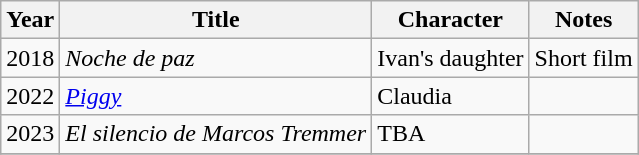<table class="wikitable">
<tr>
<th>Year</th>
<th>Title</th>
<th>Character</th>
<th>Notes</th>
</tr>
<tr>
<td>2018</td>
<td><em>Noche de paz</em></td>
<td>Ivan's daughter</td>
<td>Short film</td>
</tr>
<tr>
<td>2022</td>
<td><em><a href='#'>Piggy</a></em></td>
<td>Claudia</td>
<td></td>
</tr>
<tr>
<td>2023</td>
<td><em>El silencio de Marcos Tremmer</em></td>
<td>TBA</td>
<td></td>
</tr>
<tr>
</tr>
</table>
